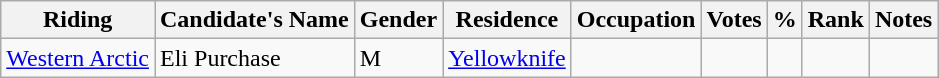<table class="wikitable sortable">
<tr>
<th>Riding<br></th>
<th>Candidate's Name</th>
<th>Gender</th>
<th>Residence</th>
<th>Occupation</th>
<th>Votes</th>
<th>%</th>
<th>Rank</th>
<th>Notes</th>
</tr>
<tr>
<td><a href='#'>Western Arctic</a></td>
<td>Eli Purchase</td>
<td>M</td>
<td><a href='#'>Yellowknife</a></td>
<td></td>
<td></td>
<td></td>
<td></td>
<td></td>
</tr>
</table>
